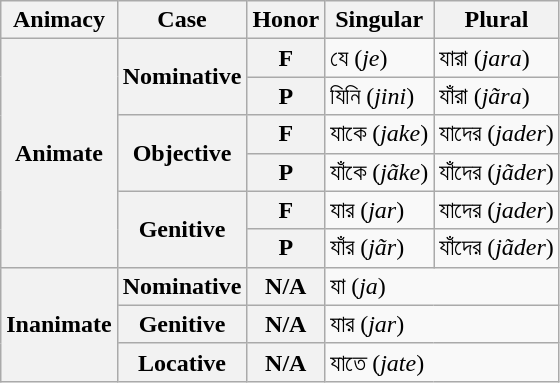<table class="wikitable">
<tr>
<th>Animacy</th>
<th>Case</th>
<th>Honor</th>
<th>Singular</th>
<th>Plural</th>
</tr>
<tr>
<th rowspan="6">Animate</th>
<th rowspan="2">Nominative</th>
<th>F</th>
<td>যে (<em>je</em>)</td>
<td>যারা (<em>jara</em>)</td>
</tr>
<tr>
<th>P</th>
<td>যিনি (<em>jini</em>)</td>
<td>যাঁরা (<em>jãra</em>)</td>
</tr>
<tr>
<th rowspan="2">Objective</th>
<th>F</th>
<td>যাকে (<em>jake</em>)</td>
<td>যাদের (<em>jader</em>)</td>
</tr>
<tr>
<th>P</th>
<td>যাঁকে (<em>jãke</em>)</td>
<td>যাঁদের (<em>jãder</em>)</td>
</tr>
<tr>
<th rowspan="2">Genitive</th>
<th>F</th>
<td>যার (<em>jar</em>)</td>
<td>যাদের (<em>jader</em>)</td>
</tr>
<tr>
<th>P</th>
<td>যাঁর (<em>jãr</em>)</td>
<td>যাঁদের (<em>jãder</em>)</td>
</tr>
<tr>
<th rowspan="3">Inanimate</th>
<th>Nominative</th>
<th>N/A</th>
<td colspan="2">যা (<em>ja</em>)</td>
</tr>
<tr>
<th>Genitive</th>
<th>N/A</th>
<td colspan="2">যার (<em>jar</em>)</td>
</tr>
<tr>
<th>Locative</th>
<th>N/A</th>
<td colspan="2">যাতে (<em>jate</em>)</td>
</tr>
</table>
